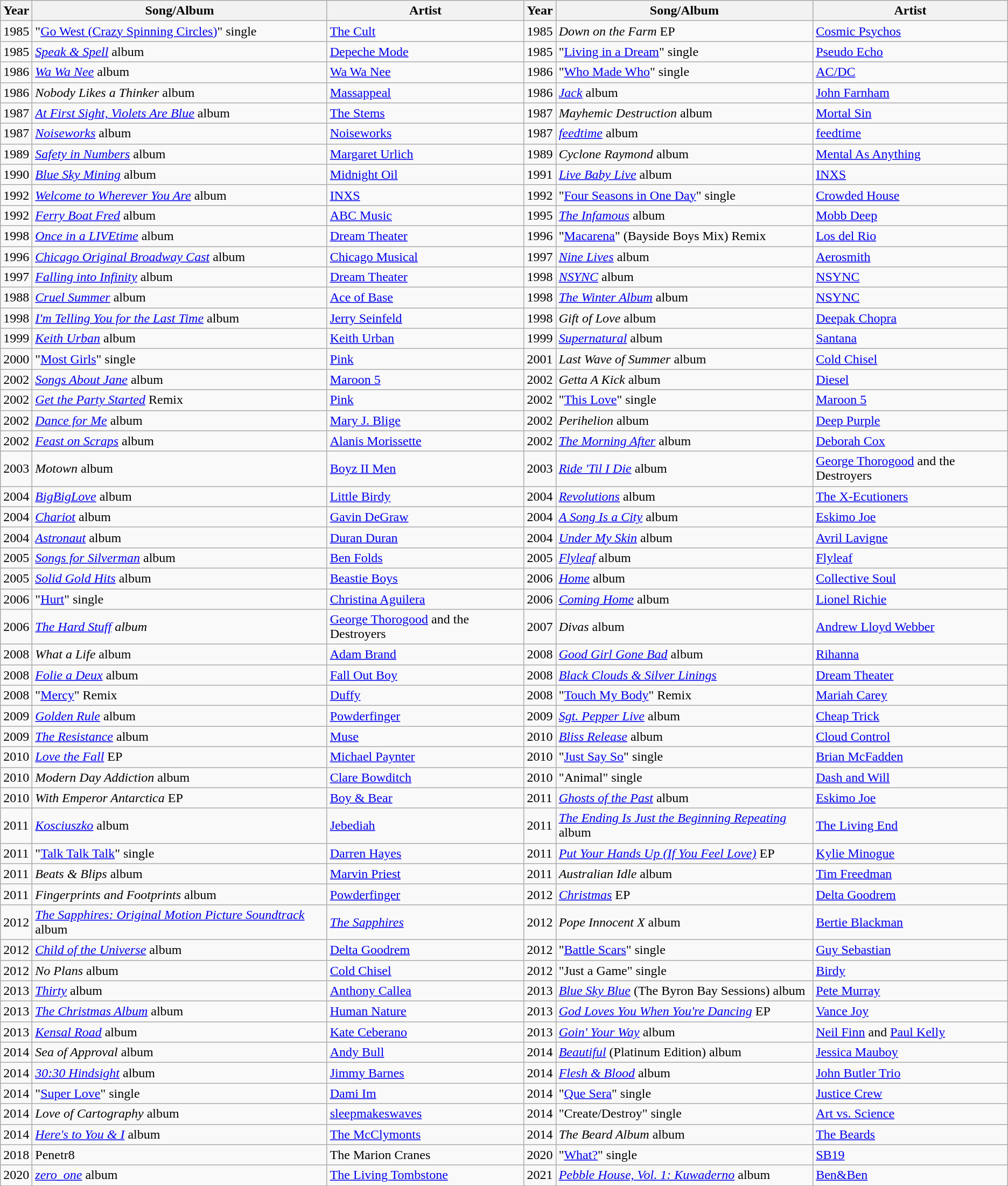<table class="wikitable">
<tr>
<th>Year</th>
<th>Song/Album</th>
<th>Artist</th>
<th>Year</th>
<th>Song/Album</th>
<th>Artist</th>
</tr>
<tr>
<td>1985</td>
<td>"<a href='#'>Go West (Crazy Spinning Circles)</a>" single</td>
<td><a href='#'>The Cult</a></td>
<td>1985</td>
<td><em>Down on the Farm</em> EP</td>
<td><a href='#'>Cosmic Psychos</a></td>
</tr>
<tr>
<td>1985</td>
<td><a href='#'><em>Speak & Spell</em></a> album</td>
<td><a href='#'>Depeche Mode</a></td>
<td>1985</td>
<td>"<a href='#'>Living in a Dream</a>" single</td>
<td><a href='#'>Pseudo Echo</a></td>
</tr>
<tr>
<td>1986</td>
<td><a href='#'><em>Wa Wa Nee</em></a> album</td>
<td><a href='#'>Wa Wa Nee</a></td>
<td>1986</td>
<td>"<a href='#'>Who Made Who</a>" single</td>
<td><a href='#'>AC/DC</a></td>
</tr>
<tr>
<td>1986</td>
<td><em>Nobody Likes a Thinker</em> album</td>
<td><a href='#'>Massappeal</a></td>
<td>1986</td>
<td><em><a href='#'>Jack</a></em> album</td>
<td><a href='#'>John Farnham</a></td>
</tr>
<tr>
<td>1987</td>
<td><em><a href='#'>At First Sight, Violets Are Blue</a></em> album</td>
<td><a href='#'>The Stems</a></td>
<td>1987</td>
<td><em>Mayhemic Destruction</em> album</td>
<td><a href='#'>Mortal Sin</a></td>
</tr>
<tr>
<td>1987</td>
<td><a href='#'><em>Noiseworks</em></a> album</td>
<td><a href='#'>Noiseworks</a></td>
<td>1987</td>
<td><a href='#'><em>feedtime</em></a> album</td>
<td><a href='#'>feedtime</a></td>
</tr>
<tr>
<td>1989</td>
<td><a href='#'><em>Safety in Numbers</em></a> album</td>
<td><a href='#'>Margaret Urlich</a></td>
<td>1989</td>
<td><em>Cyclone Raymond</em> album</td>
<td><a href='#'>Mental As Anything</a></td>
</tr>
<tr>
<td>1990</td>
<td><em><a href='#'>Blue Sky Mining</a></em> album</td>
<td><a href='#'>Midnight Oil</a></td>
<td>1991</td>
<td><em><a href='#'>Live Baby Live</a></em> album</td>
<td><a href='#'>INXS</a></td>
</tr>
<tr>
<td>1992</td>
<td><em><a href='#'>Welcome to Wherever You Are</a></em> album</td>
<td><a href='#'>INXS</a></td>
<td>1992</td>
<td>"<a href='#'>Four Seasons in One Day</a>" single</td>
<td><a href='#'>Crowded House</a></td>
</tr>
<tr>
<td>1992</td>
<td><em><a href='#'>Ferry Boat Fred</a></em> album</td>
<td><a href='#'>ABC Music</a></td>
<td>1995</td>
<td><em><a href='#'>The Infamous</a></em> album</td>
<td><a href='#'>Mobb Deep</a></td>
</tr>
<tr>
<td>1998</td>
<td><em><a href='#'>Once in a LIVEtime</a></em> album</td>
<td><a href='#'>Dream Theater</a></td>
<td>1996</td>
<td>"<a href='#'>Macarena</a>" (Bayside Boys Mix) Remix</td>
<td><a href='#'>Los del Rio</a></td>
</tr>
<tr>
<td>1996</td>
<td><em><a href='#'>Chicago Original Broadway Cast</a></em> album</td>
<td><a href='#'>Chicago Musical</a></td>
<td>1997</td>
<td><em><a href='#'>Nine Lives</a></em> album</td>
<td><a href='#'>Aerosmith</a></td>
</tr>
<tr>
<td>1997</td>
<td><em><a href='#'>Falling into Infinity</a></em> album</td>
<td><a href='#'>Dream Theater</a></td>
<td>1998</td>
<td><em><a href='#'>NSYNC</a></em> album</td>
<td><a href='#'>NSYNC</a></td>
</tr>
<tr>
<td>1988</td>
<td><em><a href='#'>Cruel Summer</a></em> album</td>
<td><a href='#'>Ace of Base</a></td>
<td>1998</td>
<td><em><a href='#'>The Winter Album</a></em> album</td>
<td><a href='#'>NSYNC</a></td>
</tr>
<tr>
<td>1998</td>
<td><em><a href='#'>I'm Telling You for the Last Time</a></em> album</td>
<td><a href='#'>Jerry Seinfeld</a></td>
<td>1998</td>
<td><em>Gift of Love</em> album</td>
<td><a href='#'>Deepak Chopra</a></td>
</tr>
<tr>
<td>1999</td>
<td><em><a href='#'>Keith Urban</a></em> album</td>
<td><a href='#'>Keith Urban</a></td>
<td>1999</td>
<td><em><a href='#'>Supernatural</a></em> album</td>
<td><a href='#'>Santana</a></td>
</tr>
<tr>
<td>2000</td>
<td>"<a href='#'>Most Girls</a>" single</td>
<td><a href='#'>Pink</a></td>
<td>2001</td>
<td><em>Last Wave of Summer</em> album</td>
<td><a href='#'>Cold Chisel</a></td>
</tr>
<tr>
<td>2002</td>
<td><em><a href='#'>Songs About Jane</a></em> album</td>
<td><a href='#'>Maroon 5</a></td>
<td>2002</td>
<td><em>Getta A Kick</em> album</td>
<td><a href='#'>Diesel</a></td>
</tr>
<tr>
<td>2002</td>
<td><em><a href='#'>Get the Party Started</a></em> Remix</td>
<td><a href='#'>Pink</a></td>
<td>2002</td>
<td>"<a href='#'>This Love</a>" single</td>
<td><a href='#'>Maroon 5</a></td>
</tr>
<tr>
<td>2002</td>
<td><em><a href='#'>Dance for Me</a></em> album</td>
<td><a href='#'>Mary J. Blige</a></td>
<td>2002</td>
<td><em>Perihelion</em> album</td>
<td><a href='#'>Deep Purple</a></td>
</tr>
<tr>
<td>2002</td>
<td><em><a href='#'>Feast on Scraps</a></em> album</td>
<td><a href='#'>Alanis Morissette</a></td>
<td>2002</td>
<td><a href='#'><em>The Morning After</em></a> album</td>
<td><a href='#'>Deborah Cox</a></td>
</tr>
<tr>
<td>2003</td>
<td><em>Motown</em> album</td>
<td><a href='#'>Boyz II Men</a></td>
<td>2003</td>
<td><em><a href='#'>Ride 'Til I Die</a></em> album</td>
<td><a href='#'>George Thorogood</a> and the Destroyers</td>
</tr>
<tr>
<td>2004</td>
<td><em><a href='#'>BigBigLove</a></em> album</td>
<td><a href='#'>Little Birdy</a></td>
<td>2004</td>
<td><a href='#'><em>Revolutions</em></a> album</td>
<td><a href='#'>The X-Ecutioners</a></td>
</tr>
<tr>
<td>2004</td>
<td><a href='#'><em>Chariot</em></a> album</td>
<td><a href='#'>Gavin DeGraw</a></td>
<td>2004</td>
<td><em><a href='#'>A Song Is a City</a></em> album</td>
<td><a href='#'>Eskimo Joe</a></td>
</tr>
<tr>
<td>2004</td>
<td><em><a href='#'>Astronaut</a></em> album</td>
<td><a href='#'>Duran Duran</a></td>
<td>2004</td>
<td><a href='#'><em>Under My Skin</em></a> album</td>
<td><a href='#'>Avril Lavigne</a></td>
</tr>
<tr>
<td>2005</td>
<td><em><a href='#'>Songs for Silverman</a></em> album</td>
<td><a href='#'>Ben Folds</a></td>
<td>2005</td>
<td><a href='#'><em>Flyleaf</em></a> album</td>
<td><a href='#'>Flyleaf</a></td>
</tr>
<tr>
<td>2005</td>
<td><em><a href='#'>Solid Gold Hits</a></em> album</td>
<td><a href='#'>Beastie Boys</a></td>
<td>2006</td>
<td><em><a href='#'>Home</a></em> album</td>
<td><a href='#'>Collective Soul</a></td>
</tr>
<tr>
<td>2006</td>
<td>"<a href='#'>Hurt</a>" single</td>
<td><a href='#'>Christina Aguilera</a></td>
<td>2006</td>
<td><em><a href='#'>Coming Home</a></em> album</td>
<td><a href='#'>Lionel Richie</a></td>
</tr>
<tr>
<td>2006</td>
<td><em><a href='#'>The Hard Stuff</a> album</em></td>
<td><a href='#'>George Thorogood</a> and the Destroyers</td>
<td>2007</td>
<td><em>Divas</em> album</td>
<td><a href='#'>Andrew Lloyd Webber</a></td>
</tr>
<tr>
<td>2008</td>
<td><em>What a Life</em> album</td>
<td><a href='#'>Adam Brand</a></td>
<td>2008</td>
<td><em><a href='#'>Good Girl Gone Bad</a></em> album</td>
<td><a href='#'>Rihanna</a></td>
</tr>
<tr>
<td>2008</td>
<td><em><a href='#'>Folie a Deux</a></em> album</td>
<td><a href='#'>Fall Out Boy</a></td>
<td>2008</td>
<td><em><a href='#'>Black Clouds & Silver Linings</a></em></td>
<td><a href='#'>Dream Theater</a></td>
</tr>
<tr>
<td>2008</td>
<td>"<a href='#'>Mercy</a>" Remix</td>
<td><a href='#'>Duffy</a></td>
<td>2008</td>
<td>"<a href='#'>Touch My Body</a>" Remix</td>
<td><a href='#'>Mariah Carey</a></td>
</tr>
<tr>
<td>2009</td>
<td><em><a href='#'>Golden Rule</a></em> album</td>
<td><a href='#'>Powderfinger</a></td>
<td>2009</td>
<td><em><a href='#'>Sgt. Pepper Live</a></em> album</td>
<td><a href='#'>Cheap Trick</a></td>
</tr>
<tr>
<td>2009</td>
<td><em><a href='#'>The Resistance</a></em> album</td>
<td><a href='#'>Muse</a></td>
<td>2010</td>
<td><em><a href='#'>Bliss Release</a></em> album</td>
<td><a href='#'>Cloud Control</a></td>
</tr>
<tr>
<td>2010</td>
<td><em><a href='#'>Love the Fall</a></em> EP</td>
<td><a href='#'>Michael Paynter</a></td>
<td>2010</td>
<td>"<a href='#'>Just Say So</a>" single</td>
<td><a href='#'>Brian McFadden</a></td>
</tr>
<tr>
<td>2010</td>
<td><em>Modern Day Addiction</em> album</td>
<td><a href='#'>Clare Bowditch</a></td>
<td>2010</td>
<td>"Animal" single</td>
<td><a href='#'>Dash and Will</a></td>
</tr>
<tr>
<td>2010</td>
<td><em>With Emperor Antarctica</em> EP</td>
<td><a href='#'>Boy & Bear</a></td>
<td>2011</td>
<td><em><a href='#'>Ghosts of the Past</a></em> album</td>
<td><a href='#'>Eskimo Joe</a></td>
</tr>
<tr>
<td>2011</td>
<td><em><a href='#'>Kosciuszko</a></em> album</td>
<td><a href='#'>Jebediah</a></td>
<td>2011</td>
<td><em><a href='#'>The Ending Is Just the Beginning Repeating</a></em> album</td>
<td><a href='#'>The Living End</a></td>
</tr>
<tr>
<td>2011</td>
<td>"<a href='#'>Talk Talk Talk</a>" single</td>
<td><a href='#'>Darren Hayes</a></td>
<td>2011</td>
<td><em><a href='#'>Put Your Hands Up (If You Feel Love)</a></em> EP</td>
<td><a href='#'>Kylie Minogue</a></td>
</tr>
<tr>
<td>2011</td>
<td><em>Beats & Blips</em> album</td>
<td><a href='#'>Marvin Priest</a></td>
<td>2011</td>
<td><em>Australian Idle</em> album</td>
<td><a href='#'>Tim Freedman</a></td>
</tr>
<tr>
<td>2011</td>
<td><em>Fingerprints and Footprints</em> album</td>
<td><a href='#'>Powderfinger</a></td>
<td>2012</td>
<td><em><a href='#'>Christmas</a></em> EP</td>
<td><a href='#'>Delta Goodrem</a></td>
</tr>
<tr>
<td>2012</td>
<td><a href='#'><em>The Sapphires: Original Motion Picture Soundtrack</em></a> album</td>
<td><em><a href='#'>The Sapphires</a></em></td>
<td>2012</td>
<td><em>Pope Innocent X</em> album</td>
<td><a href='#'>Bertie Blackman</a></td>
</tr>
<tr>
<td>2012</td>
<td><em><a href='#'>Child of the Universe</a></em> album</td>
<td><a href='#'>Delta Goodrem</a></td>
<td>2012</td>
<td>"<a href='#'>Battle Scars</a>" single</td>
<td><a href='#'>Guy Sebastian</a></td>
</tr>
<tr>
<td>2012</td>
<td><em>No Plans</em> album</td>
<td><a href='#'>Cold Chisel</a></td>
<td>2012</td>
<td>"Just a Game" single</td>
<td><a href='#'>Birdy</a></td>
</tr>
<tr>
<td>2013</td>
<td><em><a href='#'>Thirty</a></em> album</td>
<td><a href='#'>Anthony Callea</a></td>
<td>2013</td>
<td><em><a href='#'>Blue Sky Blue</a></em> (The Byron Bay Sessions) album</td>
<td><a href='#'>Pete Murray</a></td>
</tr>
<tr>
<td>2013</td>
<td><em><a href='#'>The Christmas Album</a></em> album</td>
<td><a href='#'>Human Nature</a></td>
<td>2013</td>
<td><em><a href='#'>God Loves You When You're Dancing</a></em> EP</td>
<td><a href='#'>Vance Joy</a></td>
</tr>
<tr>
<td>2013</td>
<td><em><a href='#'>Kensal Road</a></em> album</td>
<td><a href='#'>Kate Ceberano</a></td>
<td>2013</td>
<td><em><a href='#'>Goin' Your Way</a></em> album</td>
<td><a href='#'>Neil Finn</a> and <a href='#'>Paul Kelly</a></td>
</tr>
<tr>
<td>2014</td>
<td><em>Sea of Approval</em> album</td>
<td><a href='#'>Andy Bull</a></td>
<td>2014</td>
<td><em><a href='#'>Beautiful</a></em> (Platinum Edition) album</td>
<td><a href='#'>Jessica Mauboy</a></td>
</tr>
<tr>
<td>2014</td>
<td><em><a href='#'>30:30 Hindsight</a></em> album</td>
<td><a href='#'>Jimmy Barnes</a></td>
<td>2014</td>
<td><em><a href='#'>Flesh & Blood</a></em> album</td>
<td><a href='#'>John Butler Trio</a></td>
</tr>
<tr>
<td>2014</td>
<td>"<a href='#'>Super Love</a>" single</td>
<td><a href='#'>Dami Im</a></td>
<td>2014</td>
<td>"<a href='#'>Que Sera</a>" single</td>
<td><a href='#'>Justice Crew</a></td>
</tr>
<tr>
<td>2014</td>
<td><em>Love of Cartography</em> album</td>
<td><a href='#'>sleepmakeswaves</a></td>
<td>2014</td>
<td>"Create/Destroy" single</td>
<td><a href='#'>Art vs. Science</a></td>
</tr>
<tr>
<td>2014</td>
<td><em><a href='#'>Here's to You & I</a></em> album</td>
<td><a href='#'>The McClymonts</a></td>
<td>2014</td>
<td><em>The Beard Album</em> album</td>
<td><a href='#'>The Beards</a></td>
</tr>
<tr>
<td>2018</td>
<td>Penetr8</td>
<td>The Marion Cranes</td>
<td>2020</td>
<td>"<a href='#'>What?</a>" single</td>
<td><a href='#'>SB19</a></td>
</tr>
<tr>
<td>2020</td>
<td><em><a href='#'>zero_one</a></em> album</td>
<td><a href='#'>The Living Tombstone</a></td>
<td>2021</td>
<td><em><a href='#'>Pebble House, Vol. 1: Kuwaderno</a></em> album</td>
<td><a href='#'>Ben&Ben</a></td>
</tr>
</table>
